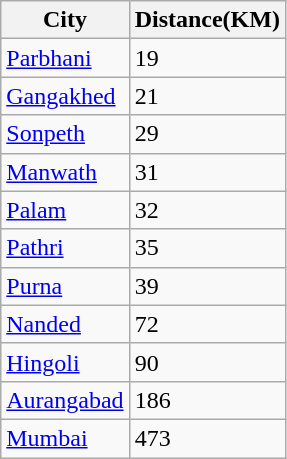<table class="wikitable">
<tr>
<th>City</th>
<th>Distance(KM)</th>
</tr>
<tr>
<td><a href='#'>Parbhani</a></td>
<td>19</td>
</tr>
<tr>
<td><a href='#'>Gangakhed</a></td>
<td>21</td>
</tr>
<tr>
<td><a href='#'>Sonpeth</a></td>
<td>29</td>
</tr>
<tr>
<td><a href='#'>Manwath</a></td>
<td>31</td>
</tr>
<tr>
<td><a href='#'>Palam</a></td>
<td>32</td>
</tr>
<tr>
<td><a href='#'>Pathri</a></td>
<td>35</td>
</tr>
<tr>
<td><a href='#'>Purna</a></td>
<td>39</td>
</tr>
<tr>
<td><a href='#'>Nanded</a></td>
<td>72</td>
</tr>
<tr>
<td><a href='#'>Hingoli</a></td>
<td>90</td>
</tr>
<tr>
<td><a href='#'>Aurangabad</a></td>
<td>186</td>
</tr>
<tr>
<td><a href='#'>Mumbai</a></td>
<td>473</td>
</tr>
</table>
